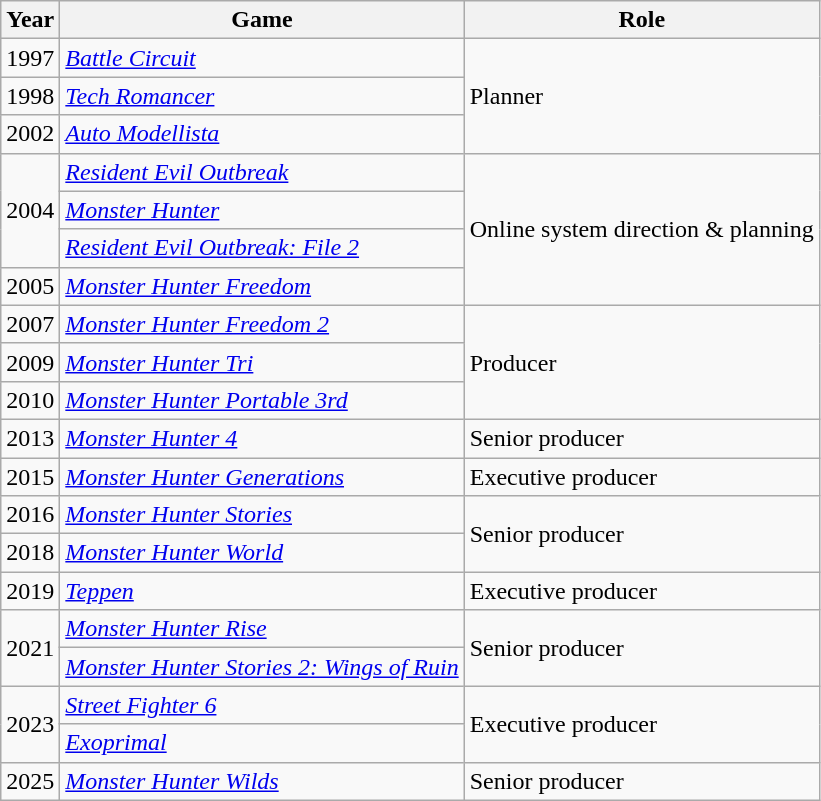<table class="wikitable sortable">
<tr>
<th>Year</th>
<th>Game</th>
<th>Role</th>
</tr>
<tr>
<td>1997</td>
<td><em><a href='#'>Battle Circuit</a></em></td>
<td rowspan="3">Planner</td>
</tr>
<tr>
<td>1998</td>
<td><em><a href='#'>Tech Romancer</a></em></td>
</tr>
<tr>
<td>2002</td>
<td><em><a href='#'>Auto Modellista</a></em></td>
</tr>
<tr>
<td rowspan="3">2004</td>
<td><em><a href='#'>Resident Evil Outbreak</a></em></td>
<td rowspan="4">Online system direction & planning</td>
</tr>
<tr>
<td><em><a href='#'>Monster Hunter</a></em></td>
</tr>
<tr>
<td><em><a href='#'>Resident Evil Outbreak: File 2</a></em></td>
</tr>
<tr>
<td>2005</td>
<td><em><a href='#'>Monster Hunter Freedom</a></em></td>
</tr>
<tr>
<td>2007</td>
<td><em><a href='#'>Monster Hunter Freedom 2</a></em></td>
<td rowspan="3">Producer</td>
</tr>
<tr>
<td>2009</td>
<td><em><a href='#'>Monster Hunter Tri</a></em></td>
</tr>
<tr>
<td>2010</td>
<td><em><a href='#'>Monster Hunter Portable 3rd</a></em></td>
</tr>
<tr>
<td>2013</td>
<td><em><a href='#'>Monster Hunter 4</a></em></td>
<td>Senior producer</td>
</tr>
<tr>
<td>2015</td>
<td><em><a href='#'>Monster Hunter Generations</a></em></td>
<td>Executive producer</td>
</tr>
<tr>
<td>2016</td>
<td><em><a href='#'>Monster Hunter Stories</a></em></td>
<td rowspan="2">Senior producer</td>
</tr>
<tr>
<td>2018</td>
<td><em><a href='#'>Monster Hunter World</a></em></td>
</tr>
<tr>
<td>2019</td>
<td><em><a href='#'>Teppen</a></em></td>
<td>Executive producer</td>
</tr>
<tr>
<td rowspan="2">2021</td>
<td><em><a href='#'>Monster Hunter Rise</a></em></td>
<td rowspan="2">Senior producer</td>
</tr>
<tr>
<td><em><a href='#'>Monster Hunter Stories 2: Wings of Ruin</a></em></td>
</tr>
<tr>
<td rowspan="2">2023</td>
<td><em><a href='#'>Street Fighter 6</a></em></td>
<td rowspan="2">Executive producer</td>
</tr>
<tr>
<td><em><a href='#'>Exoprimal</a></em></td>
</tr>
<tr>
<td>2025</td>
<td><em><a href='#'>Monster Hunter Wilds</a></em></td>
<td>Senior producer</td>
</tr>
</table>
